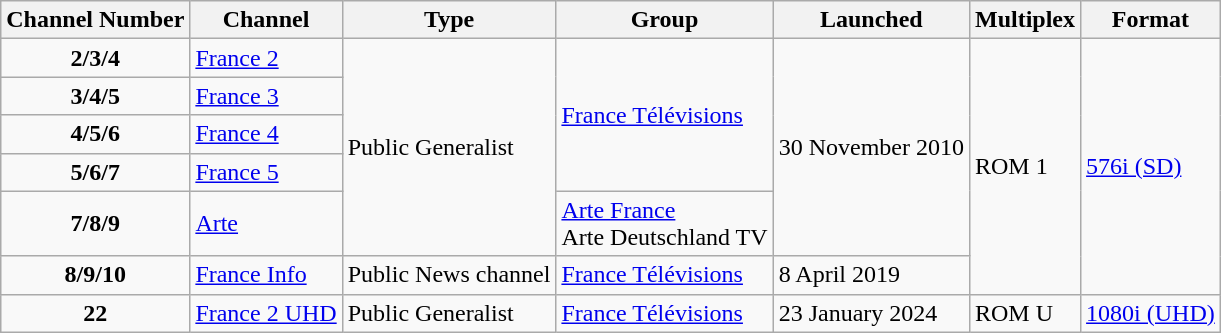<table class="wikitable sortable centre">
<tr>
<th scope="col">Channel Number</th>
<th scope="col">Channel</th>
<th scope="col">Type</th>
<th scope="col">Group</th>
<th scope="col">Launched</th>
<th scope="col">Multiplex</th>
<th scope="col">Format</th>
</tr>
<tr>
<td style="text-align:center;"><strong>2/3/4</strong></td>
<td><a href='#'>France 2</a></td>
<td rowspan="5">Public Generalist</td>
<td rowspan="4"><a href='#'>France Télévisions</a></td>
<td rowspan="5">30 November 2010</td>
<td rowspan="6">ROM 1</td>
<td rowspan="6"><a href='#'>576i (SD)</a></td>
</tr>
<tr>
<td style="text-align:center;"><strong>3/4/5</strong></td>
<td><a href='#'>France 3</a></td>
</tr>
<tr>
<td style="text-align:center;"><strong>4/5/6</strong></td>
<td><a href='#'>France 4</a></td>
</tr>
<tr>
<td style="text-align:center;"><strong>5/6/7</strong></td>
<td><a href='#'>France 5</a></td>
</tr>
<tr>
<td style="text-align:center;"><strong>7/8/9</strong></td>
<td><a href='#'>Arte</a></td>
<td><a href='#'>Arte France</a> <br> Arte Deutschland TV</td>
</tr>
<tr>
<td style="text-align:center;"><strong>8/9/10</strong></td>
<td><a href='#'>France Info</a></td>
<td>Public News channel</td>
<td><a href='#'>France Télévisions</a></td>
<td>8 April 2019</td>
</tr>
<tr>
<td style="text-align:center;"><strong>22</strong></td>
<td><a href='#'>France 2 UHD</a></td>
<td>Public Generalist</td>
<td><a href='#'>France Télévisions</a></td>
<td>23 January 2024</td>
<td>ROM U</td>
<td><a href='#'>1080i (UHD)</a></td>
</tr>
</table>
